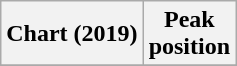<table class="wikitable sortable plainrowheaders" style="text-align:center">
<tr>
<th>Chart (2019)</th>
<th>Peak<br>position</th>
</tr>
<tr>
</tr>
</table>
